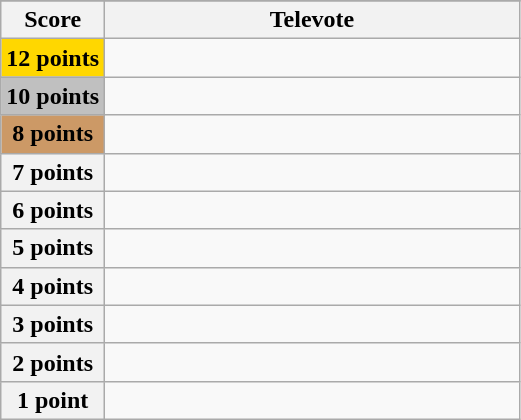<table class="wikitable">
<tr>
</tr>
<tr>
<th scope="col" width="20%">Score</th>
<th scope="col" width="80%">Televote</th>
</tr>
<tr>
<th scope="row" style="Background:gold">12 points</th>
<td></td>
</tr>
<tr>
<th scope="row" style="background:silver">10 points</th>
<td></td>
</tr>
<tr>
<th scope="row" style="background:#CC9966">8 points</th>
<td></td>
</tr>
<tr>
<th scope="row">7 points</th>
<td></td>
</tr>
<tr>
<th scope="row">6 points</th>
<td></td>
</tr>
<tr>
<th scope="row">5 points</th>
<td></td>
</tr>
<tr>
<th scope="row">4 points</th>
<td></td>
</tr>
<tr>
<th scope="row">3 points</th>
<td></td>
</tr>
<tr>
<th scope="row">2 points</th>
<td></td>
</tr>
<tr>
<th scope="row">1 point</th>
<td></td>
</tr>
</table>
